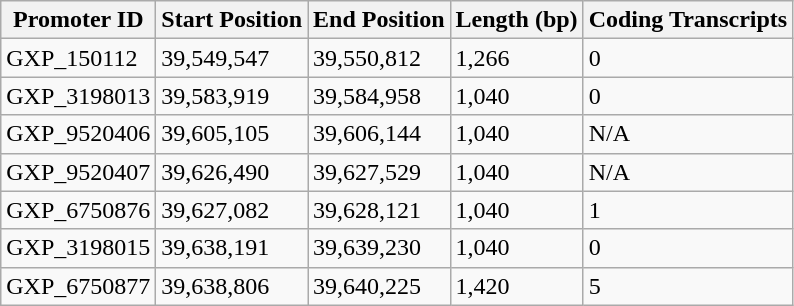<table class="wikitable mw-collapsible mw-collapsed">
<tr>
<th><strong>Promoter ID</strong></th>
<th><strong>Start Position</strong></th>
<th><strong>End Position</strong></th>
<th><strong>Length (bp)</strong></th>
<th><strong>Coding Transcripts</strong></th>
</tr>
<tr>
<td>GXP_150112</td>
<td>39,549,547</td>
<td>39,550,812</td>
<td>1,266</td>
<td>0</td>
</tr>
<tr>
<td>GXP_3198013</td>
<td>39,583,919</td>
<td>39,584,958</td>
<td>1,040</td>
<td>0</td>
</tr>
<tr>
<td>GXP_9520406</td>
<td>39,605,105</td>
<td>39,606,144</td>
<td>1,040</td>
<td>N/A</td>
</tr>
<tr>
<td>GXP_9520407</td>
<td>39,626,490</td>
<td>39,627,529</td>
<td>1,040</td>
<td>N/A</td>
</tr>
<tr>
<td>GXP_6750876</td>
<td>39,627,082</td>
<td>39,628,121</td>
<td>1,040</td>
<td>1</td>
</tr>
<tr>
<td>GXP_3198015</td>
<td>39,638,191</td>
<td>39,639,230</td>
<td>1,040</td>
<td>0</td>
</tr>
<tr>
<td>GXP_6750877</td>
<td>39,638,806</td>
<td>39,640,225</td>
<td>1,420</td>
<td>5</td>
</tr>
</table>
